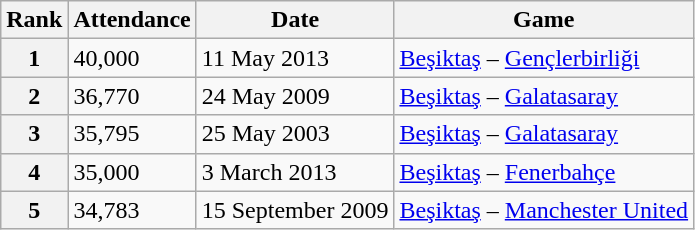<table class="wikitable">
<tr>
<th>Rank</th>
<th>Attendance</th>
<th>Date</th>
<th>Game</th>
</tr>
<tr>
<th>1</th>
<td>40,000</td>
<td>11 May 2013</td>
<td><a href='#'>Beşiktaş</a> – <a href='#'>Gençlerbirliği</a></td>
</tr>
<tr>
<th>2</th>
<td>36,770</td>
<td>24 May 2009</td>
<td><a href='#'>Beşiktaş</a> – <a href='#'>Galatasaray</a></td>
</tr>
<tr>
<th>3</th>
<td>35,795</td>
<td>25 May 2003</td>
<td><a href='#'>Beşiktaş</a> – <a href='#'>Galatasaray</a></td>
</tr>
<tr>
<th>4</th>
<td>35,000</td>
<td>3 March 2013</td>
<td><a href='#'>Beşiktaş</a> – <a href='#'>Fenerbahçe</a></td>
</tr>
<tr>
<th>5</th>
<td>34,783</td>
<td>15 September 2009</td>
<td><a href='#'>Beşiktaş</a> – <a href='#'>Manchester United</a></td>
</tr>
</table>
